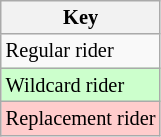<table class="wikitable" style="font-size: 85%;">
<tr>
<th colspan=2>Key</th>
</tr>
<tr>
<td>Regular rider</td>
</tr>
<tr style="background:#ccffcc;">
<td>Wildcard rider</td>
</tr>
<tr style="background:#ffcccc;">
<td>Replacement rider</td>
</tr>
</table>
